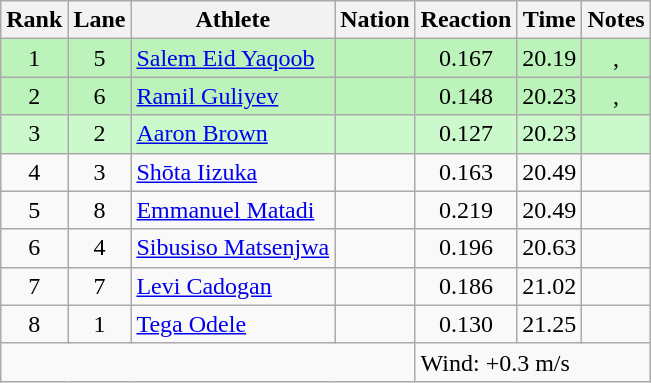<table class="wikitable sortable" style="text-align:center">
<tr>
<th>Rank</th>
<th>Lane</th>
<th>Athlete</th>
<th>Nation</th>
<th>Reaction</th>
<th>Time</th>
<th>Notes</th>
</tr>
<tr style="background:#bbf3bb;">
<td>1</td>
<td>5</td>
<td align=left><a href='#'>Salem Eid Yaqoob</a></td>
<td align=left></td>
<td>0.167</td>
<td>20.19</td>
<td>, </td>
</tr>
<tr style="background:#bbf3bb;">
<td>2</td>
<td>6</td>
<td align=left><a href='#'>Ramil Guliyev</a></td>
<td align=left></td>
<td>0.148</td>
<td>20.23</td>
<td>, </td>
</tr>
<tr style="background:#ccf9cc;">
<td>3</td>
<td>2</td>
<td align=left><a href='#'>Aaron Brown</a></td>
<td align=left></td>
<td>0.127</td>
<td>20.23</td>
<td></td>
</tr>
<tr>
<td>4</td>
<td>3</td>
<td align=left><a href='#'>Shōta Iizuka</a></td>
<td align=left></td>
<td>0.163</td>
<td>20.49</td>
<td></td>
</tr>
<tr>
<td>5</td>
<td>8</td>
<td align=left><a href='#'>Emmanuel Matadi</a></td>
<td align=left></td>
<td>0.219</td>
<td>20.49</td>
<td></td>
</tr>
<tr>
<td>6</td>
<td>4</td>
<td align=left><a href='#'>Sibusiso Matsenjwa</a></td>
<td align=left></td>
<td>0.196</td>
<td>20.63</td>
<td></td>
</tr>
<tr>
<td>7</td>
<td>7</td>
<td align=left><a href='#'>Levi Cadogan</a></td>
<td align=left></td>
<td>0.186</td>
<td>21.02</td>
<td></td>
</tr>
<tr>
<td>8</td>
<td>1</td>
<td align=left><a href='#'>Tega Odele</a></td>
<td align=left></td>
<td>0.130</td>
<td>21.25</td>
<td></td>
</tr>
<tr class="sortbottom">
<td colspan=4></td>
<td colspan="3" style="text-align:left;">Wind: +0.3 m/s</td>
</tr>
</table>
